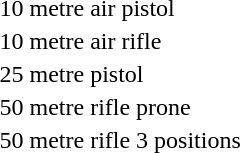<table>
<tr>
<td>10 metre air pistol<br></td>
<td></td>
<td></td>
<td></td>
</tr>
<tr>
<td>10 metre air rifle<br></td>
<td></td>
<td></td>
<td></td>
</tr>
<tr>
<td>25 metre pistol<br></td>
<td></td>
<td></td>
<td></td>
</tr>
<tr>
<td>50 metre rifle prone<br></td>
<td></td>
<td></td>
<td></td>
</tr>
<tr>
<td>50 metre rifle 3 positions<br></td>
<td></td>
<td></td>
<td></td>
</tr>
</table>
